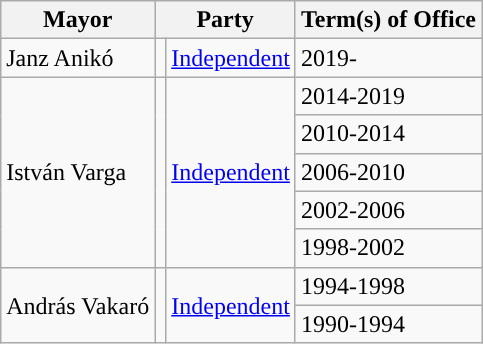<table class="wikitable">
<tr>
<th>Mayor</th>
<th colspan="2">Party</th>
<th>Term(s) of Office</th>
</tr>
<tr>
<td>Janz Anikó</td>
<td style="background-color:"></td>
<td><a href='#'>Independent</a></td>
<td>2019-</td>
</tr>
<tr>
<td rowspan="5">István Varga</td>
<td rowspan="5" style="background-color:"></td>
<td rowspan="5"><a href='#'>Independent</a></td>
<td>2014-2019</td>
</tr>
<tr>
<td>2010-2014</td>
</tr>
<tr>
<td>2006-2010</td>
</tr>
<tr>
<td>2002-2006</td>
</tr>
<tr>
<td>1998-2002</td>
</tr>
<tr>
<td rowspan="2">András Vakaró</td>
<td rowspan="2" style="background-color:"></td>
<td rowspan="2"><a href='#'>Independent</a></td>
<td>1994-1998</td>
</tr>
<tr>
<td>1990-1994</td>
</tr>
</table>
